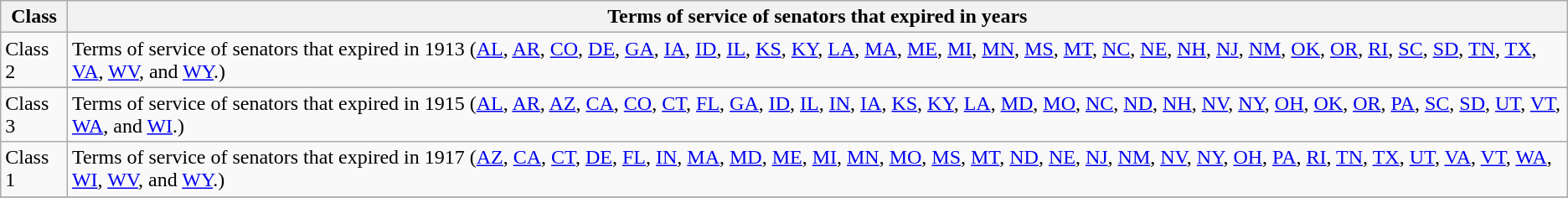<table class="wikitable sortable">
<tr valign=bottom>
<th>Class</th>
<th>Terms of service of senators that expired in years</th>
</tr>
<tr>
<td>Class 2</td>
<td>Terms of service of senators that expired in 1913 (<a href='#'>AL</a>, <a href='#'>AR</a>, <a href='#'>CO</a>, <a href='#'>DE</a>, <a href='#'>GA</a>, <a href='#'>IA</a>, <a href='#'>ID</a>, <a href='#'>IL</a>, <a href='#'>KS</a>, <a href='#'>KY</a>, <a href='#'>LA</a>, <a href='#'>MA</a>, <a href='#'>ME</a>, <a href='#'>MI</a>, <a href='#'>MN</a>, <a href='#'>MS</a>, <a href='#'>MT</a>, <a href='#'>NC</a>, <a href='#'>NE</a>, <a href='#'>NH</a>, <a href='#'>NJ</a>, <a href='#'>NM</a>, <a href='#'>OK</a>, <a href='#'>OR</a>, <a href='#'>RI</a>, <a href='#'>SC</a>, <a href='#'>SD</a>, <a href='#'>TN</a>, <a href='#'>TX</a>, <a href='#'>VA</a>, <a href='#'>WV</a>, and <a href='#'>WY</a>.)</td>
</tr>
<tr>
</tr>
<tr>
<td>Class 3</td>
<td>Terms of service of senators that expired in 1915 (<a href='#'>AL</a>, <a href='#'>AR</a>, <a href='#'>AZ</a>, <a href='#'>CA</a>, <a href='#'>CO</a>, <a href='#'>CT</a>, <a href='#'>FL</a>, <a href='#'>GA</a>, <a href='#'>ID</a>, <a href='#'>IL</a>, <a href='#'>IN</a>, <a href='#'>IA</a>, <a href='#'>KS</a>, <a href='#'>KY</a>, <a href='#'>LA</a>, <a href='#'>MD</a>, <a href='#'>MO</a>, <a href='#'>NC</a>, <a href='#'>ND</a>, <a href='#'>NH</a>, <a href='#'>NV</a>, <a href='#'>NY</a>, <a href='#'>OH</a>, <a href='#'>OK</a>, <a href='#'>OR</a>, <a href='#'>PA</a>, <a href='#'>SC</a>, <a href='#'>SD</a>, <a href='#'>UT</a>, <a href='#'>VT</a>, <a href='#'>WA</a>, and <a href='#'>WI</a>.)</td>
</tr>
<tr>
<td>Class 1</td>
<td>Terms of service of senators that expired in 1917 (<a href='#'>AZ</a>, <a href='#'>CA</a>, <a href='#'>CT</a>, <a href='#'>DE</a>, <a href='#'>FL</a>, <a href='#'>IN</a>, <a href='#'>MA</a>, <a href='#'>MD</a>, <a href='#'>ME</a>, <a href='#'>MI</a>, <a href='#'>MN</a>, <a href='#'>MO</a>, <a href='#'>MS</a>, <a href='#'>MT</a>, <a href='#'>ND</a>, <a href='#'>NE</a>, <a href='#'>NJ</a>, <a href='#'>NM</a>, <a href='#'>NV</a>, <a href='#'>NY</a>, <a href='#'>OH</a>, <a href='#'>PA</a>, <a href='#'>RI</a>, <a href='#'>TN</a>, <a href='#'>TX</a>, <a href='#'>UT</a>, <a href='#'>VA</a>, <a href='#'>VT</a>, <a href='#'>WA</a>, <a href='#'>WI</a>, <a href='#'>WV</a>, and <a href='#'>WY</a>.)</td>
</tr>
<tr>
</tr>
</table>
